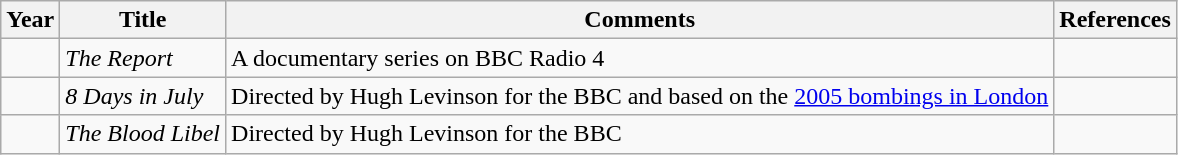<table class="wikitable sortable">
<tr>
<th>Year</th>
<th>Title</th>
<th>Comments</th>
<th class="unsortable">References</th>
</tr>
<tr>
<td></td>
<td><em>The Report</em></td>
<td>A documentary series on BBC Radio 4</td>
<td></td>
</tr>
<tr>
<td></td>
<td><em>8 Days in July</em></td>
<td>Directed by Hugh Levinson for the BBC and based on the <a href='#'>2005 bombings in London</a></td>
<td></td>
</tr>
<tr>
<td></td>
<td><em>The Blood Libel</em></td>
<td>Directed by Hugh Levinson for the BBC</td>
<td></td>
</tr>
</table>
